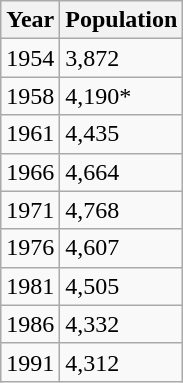<table class="wikitable">
<tr>
<th>Year</th>
<th>Population</th>
</tr>
<tr>
<td>1954</td>
<td>3,872</td>
</tr>
<tr>
<td>1958</td>
<td>4,190*</td>
</tr>
<tr>
<td>1961</td>
<td>4,435</td>
</tr>
<tr>
<td>1966</td>
<td>4,664</td>
</tr>
<tr>
<td>1971</td>
<td>4,768</td>
</tr>
<tr>
<td>1976</td>
<td>4,607</td>
</tr>
<tr>
<td>1981</td>
<td>4,505</td>
</tr>
<tr>
<td>1986</td>
<td>4,332</td>
</tr>
<tr>
<td>1991</td>
<td>4,312</td>
</tr>
</table>
